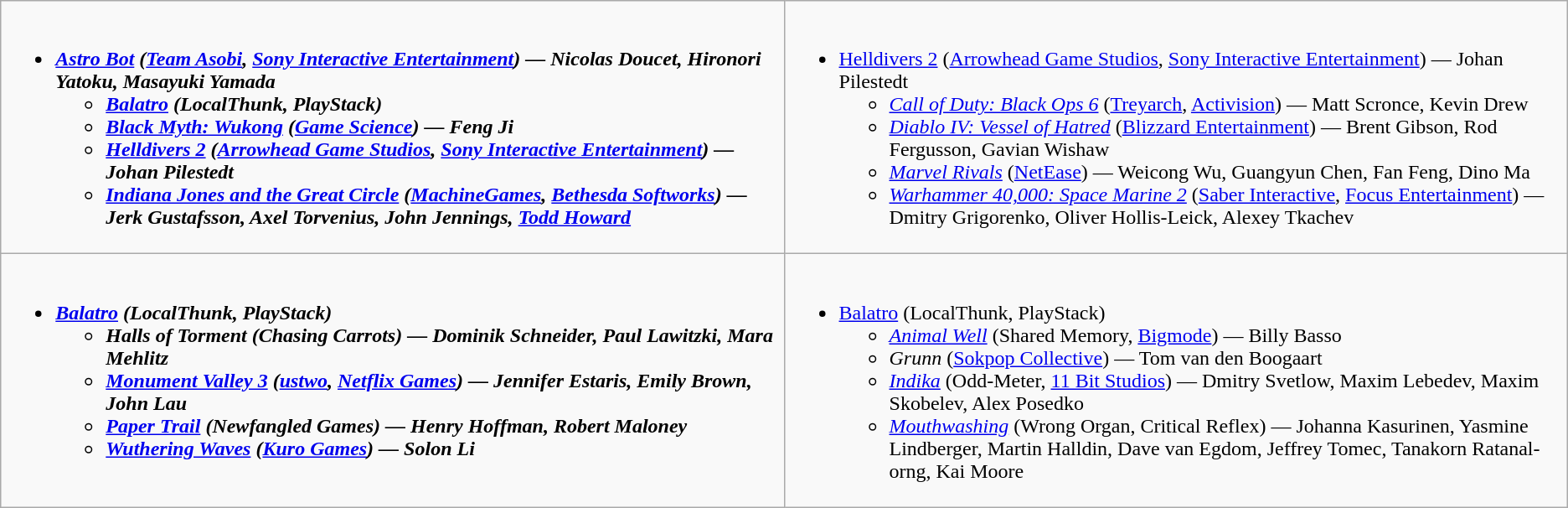<table class="wikitable">
<tr>
<td valign="top" width="50%"><br><ul><li><strong><em><a href='#'>Astro Bot</a><em> (<a href='#'>Team Asobi</a>, <a href='#'>Sony Interactive Entertainment</a>) — Nicolas Doucet, Hironori Yatoku, Masayuki Yamada<strong><ul><li></em><a href='#'>Balatro</a><em> (LocalThunk, PlayStack)</li><li></em><a href='#'>Black Myth: Wukong</a><em> (<a href='#'>Game Science</a>) — Feng Ji</li><li></em><a href='#'>Helldivers 2</a><em> (<a href='#'>Arrowhead Game Studios</a>, <a href='#'>Sony Interactive Entertainment</a>) — Johan Pilestedt</li><li></em><a href='#'>Indiana Jones and the Great Circle</a><em> (<a href='#'>MachineGames</a>, <a href='#'>Bethesda Softworks</a>) — Jerk Gustafsson, Axel Torvenius, John Jennings, <a href='#'>Todd Howard</a></li></ul></li></ul></td>
<td valign="top" width="50%"><br><ul><li></em></strong><a href='#'>Helldivers 2</a></em> (<a href='#'>Arrowhead Game Studios</a>, <a href='#'>Sony Interactive Entertainment</a>) — Johan Pilestedt</strong><ul><li><em><a href='#'>Call of Duty: Black Ops 6</a></em> (<a href='#'>Treyarch</a>, <a href='#'>Activision</a>) — Matt Scronce, Kevin Drew</li><li><em><a href='#'>Diablo IV: Vessel of Hatred</a></em> (<a href='#'>Blizzard Entertainment</a>) — Brent Gibson, Rod Fergusson, Gavian Wishaw</li><li><em><a href='#'>Marvel Rivals</a></em> (<a href='#'>NetEase</a>) — Weicong Wu, Guangyun Chen, Fan Feng, Dino Ma</li><li><em><a href='#'>Warhammer 40,000: Space Marine 2</a></em> (<a href='#'>Saber Interactive</a>, <a href='#'>Focus Entertainment</a>) — Dmitry Grigorenko, Oliver Hollis-Leick, Alexey Tkachev</li></ul></li></ul></td>
</tr>
<tr>
<td valign="top" width="50%"><br><ul><li><strong><em><a href='#'>Balatro</a><em> (LocalThunk, PlayStack)<strong><ul><li></em>Halls of Torment<em> (Chasing Carrots) — Dominik Schneider, Paul Lawitzki, Mara Mehlitz</li><li></em><a href='#'>Monument Valley 3</a><em> (<a href='#'>ustwo</a>, <a href='#'>Netflix Games</a>) — Jennifer Estaris, Emily Brown, John Lau</li><li></em><a href='#'>Paper Trail</a><em> (Newfangled Games) — Henry Hoffman, Robert Maloney</li><li></em><a href='#'>Wuthering Waves</a><em> (<a href='#'>Kuro Games</a>) — Solon Li</li></ul></li></ul></td>
<td valign="top" width="50%"><br><ul><li></em></strong><a href='#'>Balatro</a></em> (LocalThunk, PlayStack)</strong><ul><li><em><a href='#'>Animal Well</a></em> (Shared Memory, <a href='#'>Bigmode</a>) — Billy Basso</li><li><em>Grunn</em> (<a href='#'>Sokpop Collective</a>) — Tom van den Boogaart</li><li><em><a href='#'>Indika</a></em> (Odd-Meter, <a href='#'>11 Bit Studios</a>) — Dmitry Svetlow, Maxim Lebedev, Maxim Skobelev, Alex Posedko</li><li><em><a href='#'>Mouthwashing</a></em> (Wrong Organ, Critical Reflex) — Johanna Kasurinen, Yasmine Lindberger, Martin Halldin, Dave van Egdom, Jeffrey Tomec, Tanakorn Ratanal-orng, Kai Moore</li></ul></li></ul></td>
</tr>
</table>
